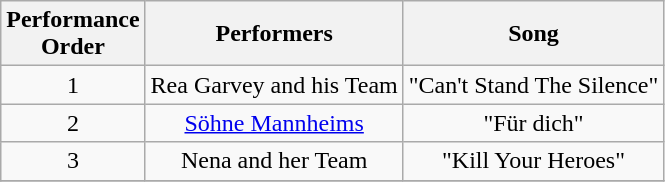<table class="wikitable sortable" style="text-align: center; width: auto;">
<tr>
<th>Performance <br>Order</th>
<th>Performers</th>
<th>Song</th>
</tr>
<tr>
<td>1</td>
<td>Rea Garvey and his Team</td>
<td>"Can't Stand The Silence"</td>
</tr>
<tr>
<td>2</td>
<td><a href='#'>Söhne Mannheims</a></td>
<td>"Für dich"</td>
</tr>
<tr>
<td>3</td>
<td>Nena and her Team</td>
<td>"Kill Your Heroes"</td>
</tr>
<tr>
</tr>
</table>
